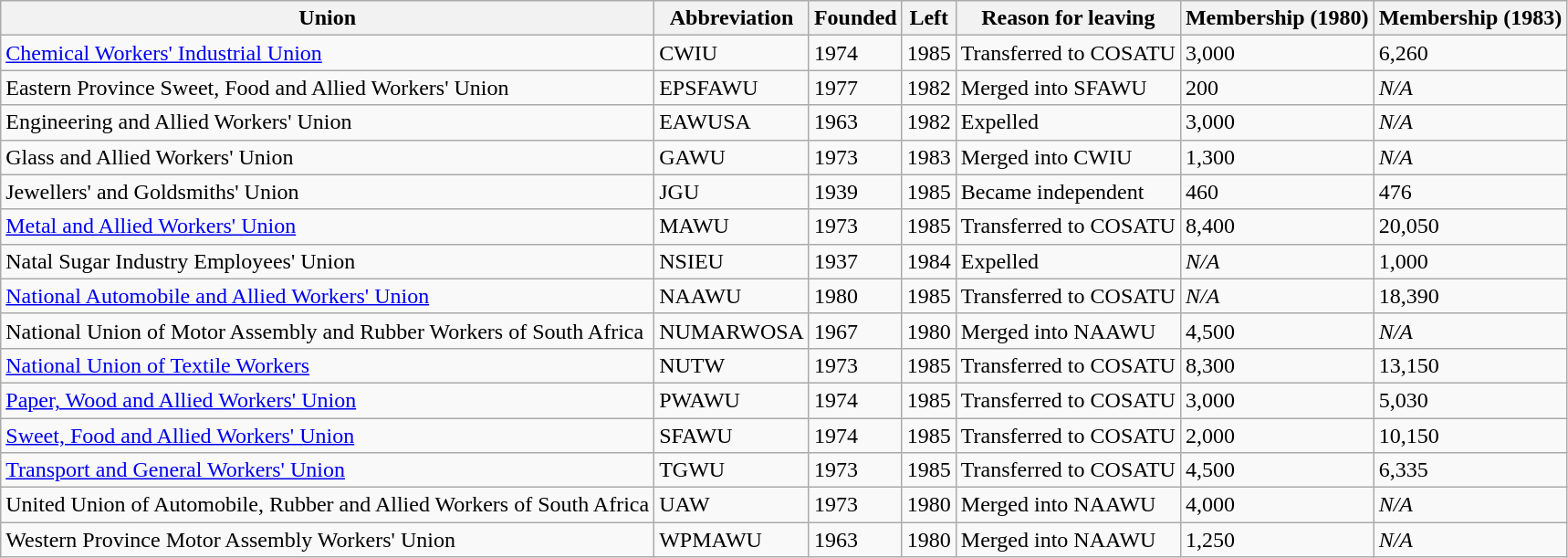<table class="wikitable sortable">
<tr>
<th>Union</th>
<th>Abbreviation</th>
<th>Founded</th>
<th>Left</th>
<th>Reason for leaving</th>
<th>Membership (1980)</th>
<th>Membership (1983)</th>
</tr>
<tr>
<td><a href='#'>Chemical Workers' Industrial Union</a></td>
<td>CWIU</td>
<td>1974</td>
<td>1985</td>
<td>Transferred to COSATU</td>
<td>3,000</td>
<td>6,260</td>
</tr>
<tr>
<td>Eastern Province Sweet, Food and Allied Workers' Union</td>
<td>EPSFAWU</td>
<td>1977</td>
<td>1982</td>
<td>Merged into SFAWU</td>
<td>200</td>
<td><em>N/A</em></td>
</tr>
<tr>
<td>Engineering and Allied Workers' Union</td>
<td>EAWUSA</td>
<td>1963</td>
<td>1982</td>
<td>Expelled</td>
<td>3,000</td>
<td><em>N/A</em></td>
</tr>
<tr>
<td>Glass and Allied Workers' Union</td>
<td>GAWU</td>
<td>1973</td>
<td>1983</td>
<td>Merged into CWIU</td>
<td>1,300</td>
<td><em>N/A</em></td>
</tr>
<tr>
<td>Jewellers' and Goldsmiths' Union</td>
<td>JGU</td>
<td>1939</td>
<td>1985</td>
<td>Became independent</td>
<td>460</td>
<td>476</td>
</tr>
<tr>
<td><a href='#'>Metal and Allied Workers' Union</a></td>
<td>MAWU</td>
<td>1973</td>
<td>1985</td>
<td>Transferred to COSATU</td>
<td>8,400</td>
<td>20,050</td>
</tr>
<tr>
<td>Natal Sugar Industry Employees' Union</td>
<td>NSIEU</td>
<td>1937</td>
<td>1984</td>
<td>Expelled</td>
<td><em>N/A</em></td>
<td>1,000</td>
</tr>
<tr>
<td><a href='#'>National Automobile and Allied Workers' Union</a></td>
<td>NAAWU</td>
<td>1980</td>
<td>1985</td>
<td>Transferred to COSATU</td>
<td><em>N/A</em></td>
<td>18,390</td>
</tr>
<tr>
<td>National Union of Motor Assembly and Rubber Workers of South Africa</td>
<td>NUMARWOSA</td>
<td>1967</td>
<td>1980</td>
<td>Merged into NAAWU</td>
<td>4,500</td>
<td><em>N/A</em></td>
</tr>
<tr>
<td><a href='#'>National Union of Textile Workers</a></td>
<td>NUTW</td>
<td>1973</td>
<td>1985</td>
<td>Transferred to COSATU</td>
<td>8,300</td>
<td>13,150</td>
</tr>
<tr>
<td><a href='#'>Paper, Wood and Allied Workers' Union</a></td>
<td>PWAWU</td>
<td>1974</td>
<td>1985</td>
<td>Transferred to COSATU</td>
<td>3,000</td>
<td>5,030</td>
</tr>
<tr>
<td><a href='#'>Sweet, Food and Allied Workers' Union</a></td>
<td>SFAWU</td>
<td>1974</td>
<td>1985</td>
<td>Transferred to COSATU</td>
<td>2,000</td>
<td>10,150</td>
</tr>
<tr>
<td><a href='#'>Transport and General Workers' Union</a></td>
<td>TGWU</td>
<td>1973</td>
<td>1985</td>
<td>Transferred to COSATU</td>
<td>4,500</td>
<td>6,335</td>
</tr>
<tr>
<td>United Union of Automobile, Rubber and Allied Workers of South Africa</td>
<td>UAW</td>
<td>1973</td>
<td>1980</td>
<td>Merged into NAAWU</td>
<td>4,000</td>
<td><em>N/A</em></td>
</tr>
<tr>
<td>Western Province Motor Assembly Workers' Union</td>
<td>WPMAWU</td>
<td>1963</td>
<td>1980</td>
<td>Merged into NAAWU</td>
<td>1,250</td>
<td><em>N/A</em></td>
</tr>
</table>
